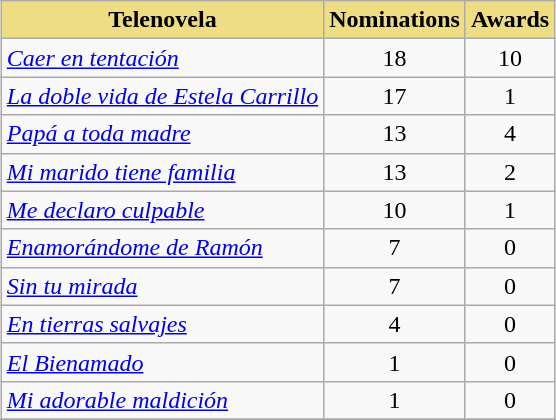<table class="wikitable sortable" style="margin:1em auto;">
<tr>
<th style="background-color:#EEDD82;">Telenovela</th>
<th style="background-color:#EEDD82;">Nominations</th>
<th style="background-color:#EEDD82;">Awards</th>
</tr>
<tr>
<td><em><a href='#'>Caer en tentación</a></em></td>
<td style="text-align:center;">18</td>
<td style="text-align:center;">10</td>
</tr>
<tr>
<td><em><a href='#'>La doble vida de Estela Carrillo</a></em></td>
<td style="text-align:center;">17</td>
<td style="text-align:center;">1</td>
</tr>
<tr>
<td><em><a href='#'>Papá a toda madre</a></em></td>
<td style="text-align:center;">13</td>
<td style="text-align:center;">4</td>
</tr>
<tr>
<td><em><a href='#'>Mi marido tiene familia</a></em></td>
<td style="text-align:center;">13</td>
<td style="text-align:center;">2</td>
</tr>
<tr>
<td><em><a href='#'>Me declaro culpable</a></em></td>
<td style="text-align:center;">10</td>
<td style="text-align:center;">1</td>
</tr>
<tr>
<td><em><a href='#'>Enamorándome de Ramón</a></em></td>
<td style="text-align:center;">7</td>
<td style="text-align:center;">0</td>
</tr>
<tr>
<td><em><a href='#'>Sin tu mirada</a></em></td>
<td style="text-align:center;">7</td>
<td style="text-align:center;">0</td>
</tr>
<tr>
<td><em><a href='#'>En tierras salvajes</a></em></td>
<td style="text-align:center;">4</td>
<td style="text-align:center;">0</td>
</tr>
<tr>
<td><em><a href='#'>El Bienamado</a></em></td>
<td style="text-align:center;">1</td>
<td style="text-align:center;">0</td>
</tr>
<tr>
<td><em><a href='#'>Mi adorable maldición</a></em></td>
<td style="text-align:center;">1</td>
<td style="text-align:center;">0</td>
</tr>
<tr>
</tr>
</table>
